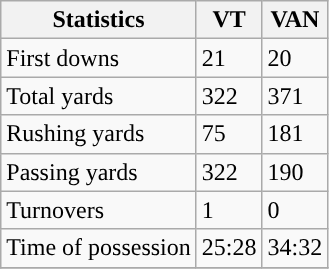<table class="wikitable" style="float: left;">
<tr>
<th>Statistics</th>
<th>VT</th>
<th>VAN</th>
</tr>
<tr>
<td>First downs</td>
<td>21</td>
<td>20</td>
</tr>
<tr>
<td>Total yards</td>
<td>322</td>
<td>371</td>
</tr>
<tr>
<td>Rushing yards</td>
<td>75</td>
<td>181</td>
</tr>
<tr>
<td>Passing yards</td>
<td>322</td>
<td>190</td>
</tr>
<tr>
<td>Turnovers</td>
<td>1</td>
<td>0</td>
</tr>
<tr>
<td>Time of possession</td>
<td>25:28</td>
<td>34:32</td>
</tr>
<tr>
</tr>
</table>
